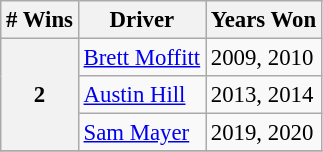<table class="wikitable" style="font-size: 95%;">
<tr>
<th># Wins</th>
<th>Driver</th>
<th>Years Won</th>
</tr>
<tr>
<th rowspan="3">2</th>
<td><a href='#'>Brett Moffitt</a></td>
<td>2009, 2010</td>
</tr>
<tr>
<td><a href='#'>Austin Hill</a></td>
<td>2013, 2014</td>
</tr>
<tr>
<td><a href='#'>Sam Mayer</a></td>
<td>2019, 2020</td>
</tr>
<tr>
</tr>
</table>
